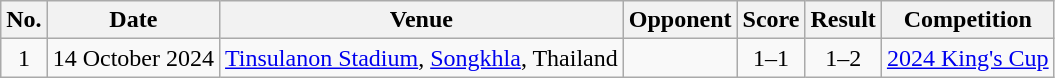<table class="wikitable sortable">
<tr>
<th scope="col">No.</th>
<th scope="col">Date</th>
<th scope="col">Venue</th>
<th scope="col">Opponent</th>
<th scope="col">Score</th>
<th scope="col">Result</th>
<th scope="col">Competition</th>
</tr>
<tr>
<td align="center">1</td>
<td>14 October 2024</td>
<td><a href='#'>Tinsulanon Stadium</a>, <a href='#'>Songkhla</a>, Thailand</td>
<td></td>
<td align="center">1–1</td>
<td align="center">1–2</td>
<td><a href='#'>2024 King's Cup</a></td>
</tr>
</table>
